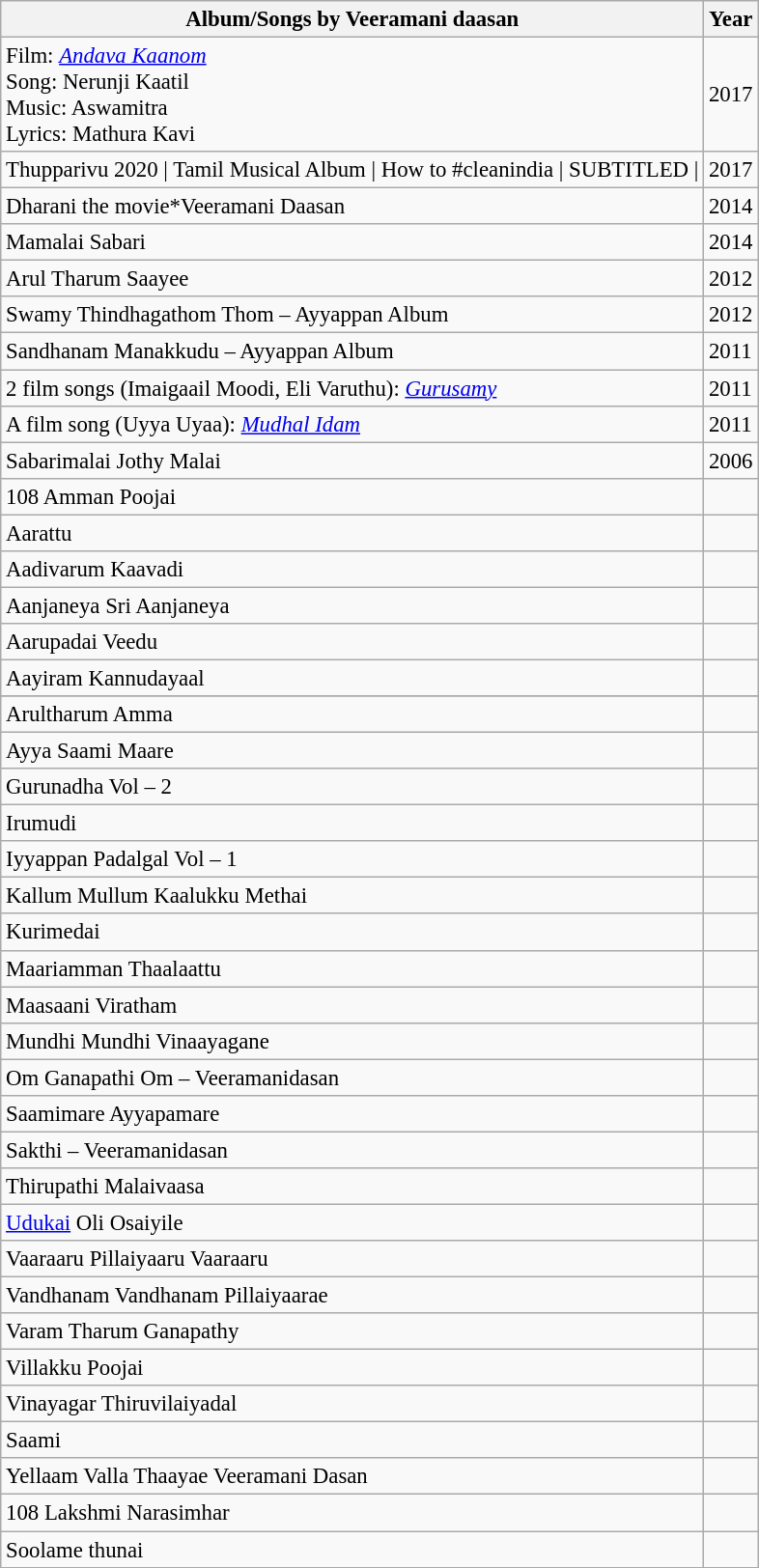<table class="wikitable" style="font-size:95%;">
<tr>
<th>Album/Songs by Veeramani daasan</th>
<th>Year</th>
</tr>
<tr>
<td>Film: <em><a href='#'>Andava Kaanom</a></em><br>Song: Nerunji Kaatil<br>Music: Aswamitra<br>Lyrics: Mathura Kavi</td>
<td>2017</td>
</tr>
<tr>
<td Cholindiyam>Thupparivu 2020 | Tamil Musical Album | How to #cleanindia | SUBTITLED | </td>
<td>2017</td>
</tr>
<tr>
<td>Dharani the movie*Veeramani Daasan</td>
<td>2014</td>
</tr>
<tr>
<td>Mamalai Sabari</td>
<td>2014</td>
</tr>
<tr>
<td>Arul Tharum Saayee</td>
<td>2012</td>
</tr>
<tr>
<td>Swamy Thindhagathom Thom   – Ayyappan Album</td>
<td>2012</td>
</tr>
<tr>
<td>Sandhanam Manakkudu – Ayyappan Album</td>
<td>2011</td>
</tr>
<tr>
<td>2 film songs (Imaigaail Moodi, Eli Varuthu): <em><a href='#'>Gurusamy</a></em></td>
<td>2011</td>
</tr>
<tr>
<td>A film song (Uyya Uyaa): <em><a href='#'>Mudhal Idam</a></em></td>
<td>2011</td>
</tr>
<tr>
<td>Sabarimalai Jothy Malai</td>
<td>2006</td>
</tr>
<tr>
<td>108 Amman Poojai</td>
<td></td>
</tr>
<tr>
<td>Aarattu</td>
</tr>
<tr>
<td>Aadivarum Kaavadi</td>
<td></td>
</tr>
<tr>
<td>Aanjaneya Sri Aanjaneya</td>
<td></td>
</tr>
<tr>
<td>Aarupadai Veedu</td>
<td></td>
</tr>
<tr>
<td>Aayiram Kannudayaal</td>
<td></td>
</tr>
<tr vxvmma   ||>
</tr>
<tr>
<td>Arultharum Amma</td>
<td></td>
</tr>
<tr>
<td>Ayya Saami Maare</td>
<td></td>
</tr>
<tr Ammaa vaaralaey>
<td>Gurunadha Vol – 2</td>
<td></td>
</tr>
<tr>
<td>Irumudi</td>
<td></td>
</tr>
<tr>
<td>Iyyappan Padalgal Vol – 1</td>
<td></td>
</tr>
<tr>
<td>Kallum Mullum Kaalukku Methai</td>
<td></td>
</tr>
<tr>
<td>Kurimedai</td>
<td></td>
</tr>
<tr>
<td>Maariamman Thaalaattu</td>
<td></td>
</tr>
<tr>
<td>Maasaani Viratham</td>
<td></td>
</tr>
<tr>
<td>Mundhi Mundhi Vinaayagane</td>
<td></td>
</tr>
<tr>
<td>Om Ganapathi Om – Veeramanidasan</td>
<td></td>
</tr>
<tr>
<td>Saamimare Ayyapamare</td>
<td></td>
</tr>
<tr>
<td>Sakthi – Veeramanidasan</td>
<td></td>
</tr>
<tr>
<td>Thirupathi Malaivaasa</td>
<td></td>
</tr>
<tr>
<td><a href='#'>Udukai</a> Oli Osaiyile</td>
<td></td>
</tr>
<tr>
<td>Vaaraaru Pillaiyaaru Vaaraaru</td>
<td></td>
</tr>
<tr>
<td>Vandhanam Vandhanam Pillaiyaarae</td>
<td></td>
</tr>
<tr>
<td>Varam Tharum Ganapathy</td>
<td></td>
</tr>
<tr>
<td>Villakku Poojai</td>
<td></td>
</tr>
<tr>
<td>Vinayagar Thiruvilaiyadal</td>
<td></td>
</tr>
<tr>
<td>Saami</td>
<td></td>
</tr>
<tr>
<td>Yellaam Valla Thaayae Veeramani Dasan</td>
<td></td>
</tr>
<tr>
<td>108 Lakshmi Narasimhar</td>
<td></td>
</tr>
<tr>
<td>Soolame thunai</td>
<td></td>
</tr>
<tr>
</tr>
</table>
